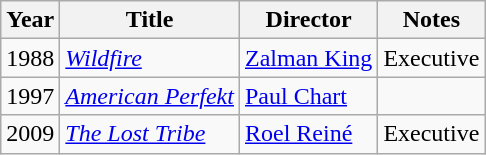<table class="wikitable sortable">
<tr>
<th>Year</th>
<th>Title</th>
<th>Director</th>
<th class="unsortable">Notes</th>
</tr>
<tr>
<td>1988</td>
<td><a href='#'><em>Wildfire</em></a></td>
<td><a href='#'>Zalman King</a></td>
<td>Executive</td>
</tr>
<tr>
<td>1997</td>
<td><em><a href='#'>American Perfekt</a></em></td>
<td><a href='#'>Paul Chart</a></td>
<td></td>
</tr>
<tr>
<td>2009</td>
<td><em><a href='#'>The Lost Tribe</a></em></td>
<td><a href='#'>Roel Reiné</a></td>
<td>Executive</td>
</tr>
</table>
